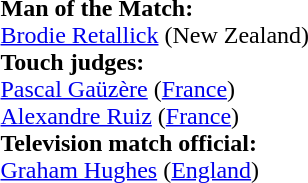<table style="width:50%">
<tr>
<td><br><strong>Man of the Match:</strong>
<br><a href='#'>Brodie Retallick</a> (New Zealand)<br><strong>Touch judges:</strong>
<br><a href='#'>Pascal Gaüzère</a> (<a href='#'>France</a>)
<br><a href='#'>Alexandre Ruiz</a> (<a href='#'>France</a>)
<br><strong>Television match official:</strong>
<br><a href='#'>Graham Hughes</a> (<a href='#'>England</a>)</td>
</tr>
</table>
